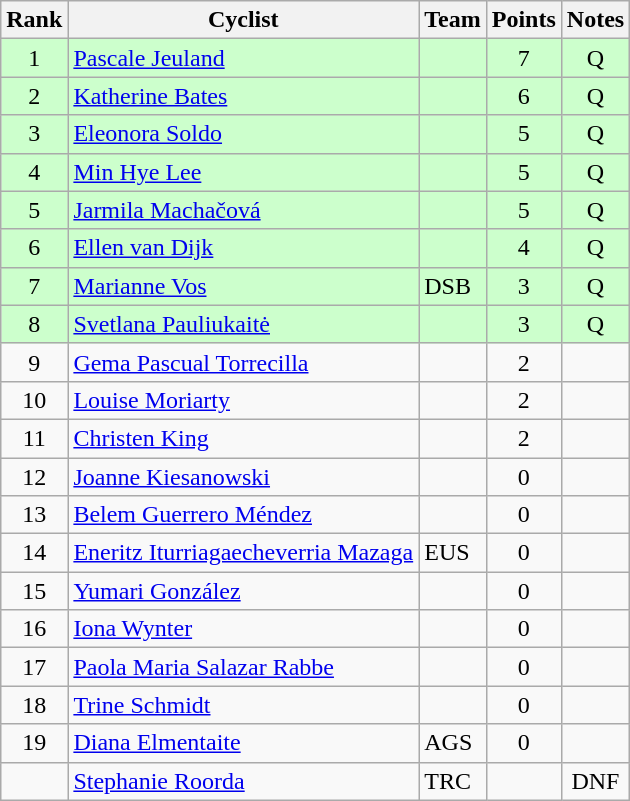<table class="wikitable sortable" style="text-align:center;">
<tr>
<th>Rank</th>
<th class="unsortable">Cyclist</th>
<th>Team</th>
<th>Points</th>
<th class="unsortable">Notes</th>
</tr>
<tr bgcolor=ccffcc>
<td align=center>1</td>
<td align=left><a href='#'>Pascale Jeuland</a></td>
<td align=left></td>
<td>7</td>
<td>Q</td>
</tr>
<tr bgcolor=ccffcc>
<td align=center>2</td>
<td align=left><a href='#'>Katherine Bates</a></td>
<td align=left></td>
<td>6</td>
<td>Q</td>
</tr>
<tr bgcolor=ccffcc>
<td align=center>3</td>
<td align=left><a href='#'>Eleonora Soldo</a></td>
<td align=left></td>
<td>5</td>
<td>Q</td>
</tr>
<tr bgcolor=ccffcc>
<td align=center>4</td>
<td align=left><a href='#'>Min Hye Lee</a></td>
<td align=left></td>
<td>5</td>
<td>Q</td>
</tr>
<tr bgcolor=ccffcc>
<td align=center>5</td>
<td align=left><a href='#'>Jarmila Machačová</a></td>
<td align=left></td>
<td>5</td>
<td>Q</td>
</tr>
<tr bgcolor=ccffcc>
<td align=center>6</td>
<td align=left><a href='#'>Ellen van Dijk</a></td>
<td align=left></td>
<td>4</td>
<td>Q</td>
</tr>
<tr bgcolor=ccffcc>
<td align=center>7</td>
<td align=left><a href='#'>Marianne Vos</a></td>
<td align=left>DSB</td>
<td>3</td>
<td>Q</td>
</tr>
<tr bgcolor=ccffcc>
<td align=center>8</td>
<td align=left><a href='#'>Svetlana Pauliukaitė</a></td>
<td align=left></td>
<td>3</td>
<td>Q</td>
</tr>
<tr>
<td align=center>9</td>
<td align=left><a href='#'>Gema Pascual Torrecilla</a></td>
<td align=left></td>
<td>2</td>
<td></td>
</tr>
<tr>
<td align=center>10</td>
<td align=left><a href='#'>Louise Moriarty</a></td>
<td align=left></td>
<td>2</td>
<td></td>
</tr>
<tr>
<td align=center>11</td>
<td align=left><a href='#'>Christen King</a></td>
<td align=left></td>
<td>2</td>
<td></td>
</tr>
<tr>
<td align=center>12</td>
<td align=left><a href='#'>Joanne Kiesanowski</a></td>
<td align=left></td>
<td>0</td>
<td></td>
</tr>
<tr>
<td align=center>13</td>
<td align=left><a href='#'>Belem Guerrero Méndez</a></td>
<td align=left></td>
<td>0</td>
<td></td>
</tr>
<tr>
<td align=center>14</td>
<td align=left><a href='#'>Eneritz Iturriagaecheverria Mazaga</a></td>
<td align=left>EUS</td>
<td>0</td>
<td></td>
</tr>
<tr>
<td align=center>15</td>
<td align=left><a href='#'>Yumari González</a></td>
<td align=left></td>
<td>0</td>
<td></td>
</tr>
<tr>
<td align=center>16</td>
<td align=left><a href='#'>Iona Wynter</a></td>
<td align=left></td>
<td>0</td>
<td></td>
</tr>
<tr>
<td align=center>17</td>
<td align=left><a href='#'>Paola Maria Salazar Rabbe</a></td>
<td align=left></td>
<td>0</td>
<td></td>
</tr>
<tr>
<td align=center>18</td>
<td align=left><a href='#'>Trine Schmidt</a></td>
<td align=left></td>
<td>0</td>
<td></td>
</tr>
<tr>
<td align=center>19</td>
<td align=left><a href='#'>Diana Elmentaite</a></td>
<td align=left>AGS</td>
<td>0</td>
<td></td>
</tr>
<tr>
<td align=center></td>
<td align=left><a href='#'>Stephanie Roorda</a></td>
<td align=left>TRC</td>
<td></td>
<td>DNF</td>
</tr>
</table>
